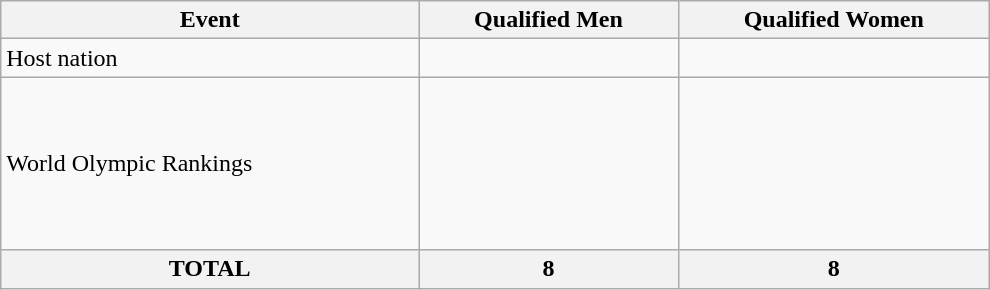<table class="wikitable" width=660>
<tr>
<th>Event</th>
<th>Qualified Men</th>
<th>Qualified Women</th>
</tr>
<tr>
<td>Host nation</td>
<td></td>
<td></td>
</tr>
<tr>
<td>World Olympic Rankings</td>
<td><br><br><br><br><br><br></td>
<td><br><br><br><br><br><br></td>
</tr>
<tr>
<th>TOTAL</th>
<th>8</th>
<th>8</th>
</tr>
</table>
